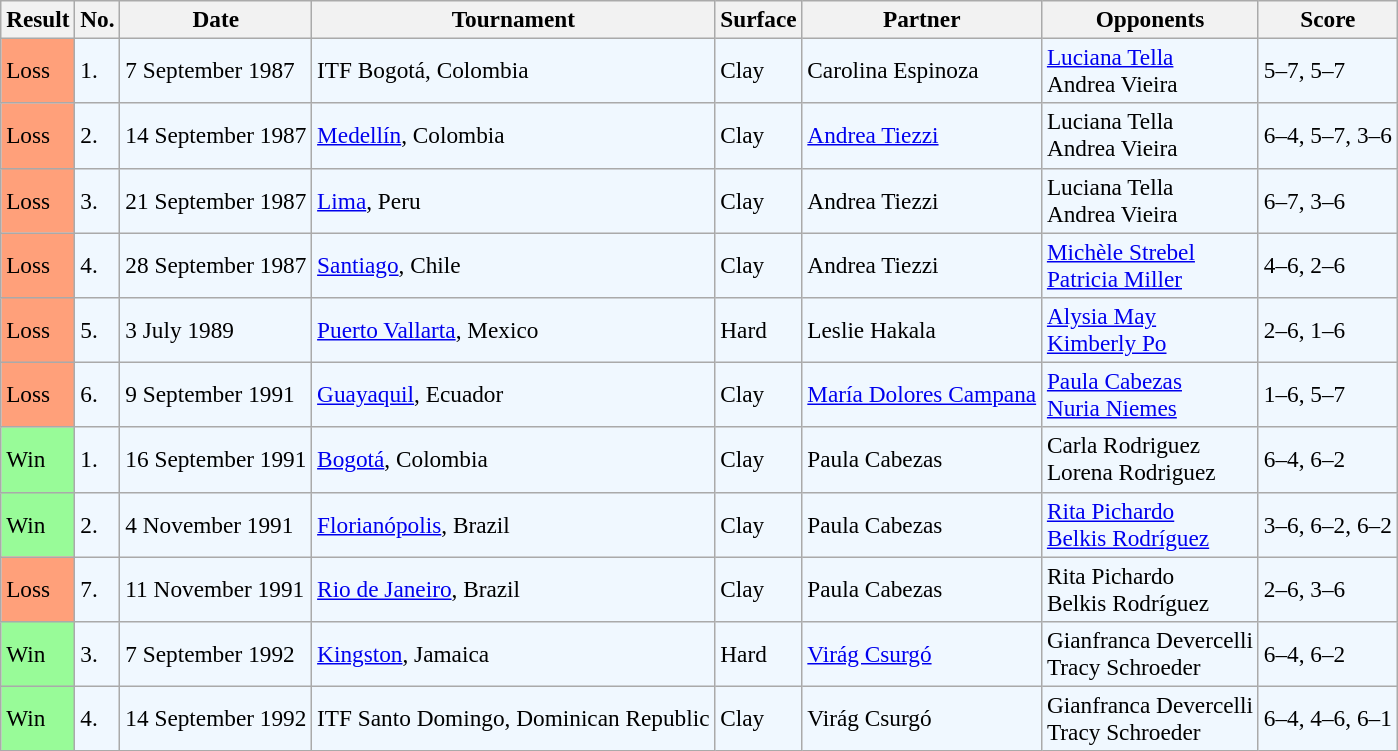<table class="sortable wikitable" style=font-size:97%>
<tr>
<th>Result</th>
<th>No.</th>
<th>Date</th>
<th>Tournament</th>
<th>Surface</th>
<th>Partner</th>
<th>Opponents</th>
<th class="unsortable">Score</th>
</tr>
<tr style="background:#f0f8ff;">
<td style="background:#ffa07a;">Loss</td>
<td>1.</td>
<td>7 September 1987</td>
<td>ITF Bogotá, Colombia</td>
<td>Clay</td>
<td> Carolina Espinoza</td>
<td> <a href='#'>Luciana Tella</a> <br>  Andrea Vieira</td>
<td>5–7, 5–7</td>
</tr>
<tr style="background:#f0f8ff;">
<td style="background:#ffa07a;">Loss</td>
<td>2.</td>
<td>14 September 1987</td>
<td><a href='#'>Medellín</a>, Colombia</td>
<td>Clay</td>
<td> <a href='#'>Andrea Tiezzi</a></td>
<td> Luciana Tella <br>  Andrea Vieira</td>
<td>6–4, 5–7, 3–6</td>
</tr>
<tr style="background:#f0f8ff;">
<td style="background:#ffa07a;">Loss</td>
<td>3.</td>
<td>21 September 1987</td>
<td><a href='#'>Lima</a>, Peru</td>
<td>Clay</td>
<td> Andrea Tiezzi</td>
<td> Luciana Tella <br>  Andrea Vieira</td>
<td>6–7, 3–6</td>
</tr>
<tr style="background:#f0f8ff;">
<td style="background:#ffa07a;">Loss</td>
<td>4.</td>
<td>28 September 1987</td>
<td><a href='#'>Santiago</a>, Chile</td>
<td>Clay</td>
<td> Andrea Tiezzi</td>
<td> <a href='#'>Michèle Strebel</a> <br>  <a href='#'>Patricia Miller</a></td>
<td>4–6, 2–6</td>
</tr>
<tr style="background:#f0f8ff;">
<td style="background:#ffa07a;">Loss</td>
<td>5.</td>
<td>3 July 1989</td>
<td><a href='#'>Puerto Vallarta</a>, Mexico</td>
<td>Hard</td>
<td> Leslie Hakala</td>
<td> <a href='#'>Alysia May</a> <br>  <a href='#'>Kimberly Po</a></td>
<td>2–6, 1–6</td>
</tr>
<tr style="background:#f0f8ff;">
<td style="background:#ffa07a;">Loss</td>
<td>6.</td>
<td>9 September 1991</td>
<td><a href='#'>Guayaquil</a>, Ecuador</td>
<td>Clay</td>
<td> <a href='#'>María Dolores Campana</a></td>
<td> <a href='#'>Paula Cabezas</a> <br>  <a href='#'>Nuria Niemes</a></td>
<td>1–6, 5–7</td>
</tr>
<tr style="background:#f0f8ff;">
<td style="background:#98fb98;">Win</td>
<td>1.</td>
<td>16 September 1991</td>
<td><a href='#'>Bogotá</a>, Colombia</td>
<td>Clay</td>
<td> Paula Cabezas</td>
<td> Carla Rodriguez <br>  Lorena Rodriguez</td>
<td>6–4, 6–2</td>
</tr>
<tr style="background:#f0f8ff;">
<td style="background:#98fb98;">Win</td>
<td>2.</td>
<td>4 November 1991</td>
<td><a href='#'>Florianópolis</a>, Brazil</td>
<td>Clay</td>
<td> Paula Cabezas</td>
<td> <a href='#'>Rita Pichardo</a> <br>  <a href='#'>Belkis Rodríguez</a></td>
<td>3–6, 6–2, 6–2</td>
</tr>
<tr style="background:#f0f8ff;">
<td style="background:#ffa07a;">Loss</td>
<td>7.</td>
<td>11 November 1991</td>
<td><a href='#'>Rio de Janeiro</a>, Brazil</td>
<td>Clay</td>
<td> Paula Cabezas</td>
<td> Rita Pichardo <br>  Belkis Rodríguez</td>
<td>2–6, 3–6</td>
</tr>
<tr style="background:#f0f8ff;">
<td style="background:#98fb98;">Win</td>
<td>3.</td>
<td>7 September 1992</td>
<td><a href='#'>Kingston</a>, Jamaica</td>
<td>Hard</td>
<td> <a href='#'>Virág Csurgó</a></td>
<td> Gianfranca Devercelli <br>  Tracy Schroeder</td>
<td>6–4, 6–2</td>
</tr>
<tr style="background:#f0f8ff;">
<td style="background:#98fb98;">Win</td>
<td>4.</td>
<td>14 September 1992</td>
<td>ITF Santo Domingo, Dominican Republic</td>
<td>Clay</td>
<td> Virág Csurgó</td>
<td> Gianfranca Devercelli <br>  Tracy Schroeder</td>
<td>6–4, 4–6, 6–1</td>
</tr>
</table>
